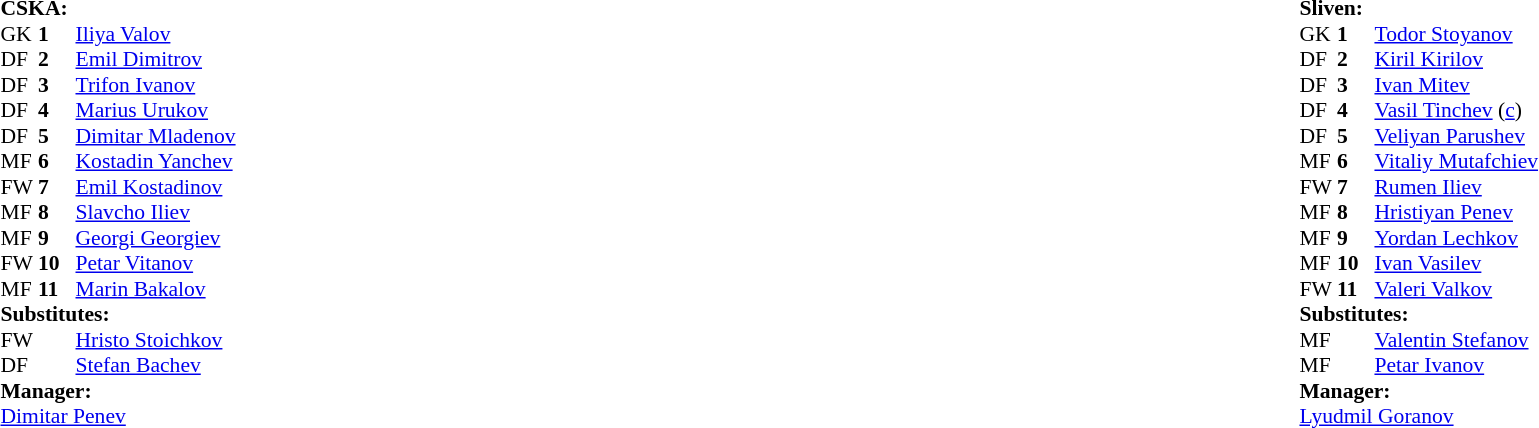<table width="100%">
<tr>
<td valign="top" width="50%"><br><table style="font-size: 90%" cellspacing="0" cellpadding="0">
<tr>
<td colspan="4"><strong>CSKA:</strong></td>
</tr>
<tr>
<th width=25></th>
<th width=25></th>
</tr>
<tr>
<td>GK</td>
<td><strong>1</strong></td>
<td> <a href='#'>Iliya Valov</a></td>
</tr>
<tr>
<td>DF</td>
<td><strong>2</strong></td>
<td> <a href='#'>Emil Dimitrov</a></td>
</tr>
<tr>
<td>DF</td>
<td><strong>3</strong></td>
<td> <a href='#'>Trifon Ivanov</a></td>
</tr>
<tr>
<td>DF</td>
<td><strong>4</strong></td>
<td> <a href='#'>Marius Urukov</a> </td>
</tr>
<tr>
<td>DF</td>
<td><strong>5</strong></td>
<td> <a href='#'>Dimitar Mladenov</a></td>
</tr>
<tr>
<td>MF</td>
<td><strong>6</strong></td>
<td> <a href='#'>Kostadin Yanchev</a></td>
</tr>
<tr>
<td>FW</td>
<td><strong>7</strong></td>
<td> <a href='#'>Emil Kostadinov</a> </td>
</tr>
<tr>
<td>MF</td>
<td><strong>8</strong></td>
<td> <a href='#'>Slavcho Iliev</a></td>
</tr>
<tr>
<td>MF</td>
<td><strong>9</strong></td>
<td> <a href='#'>Georgi Georgiev</a></td>
</tr>
<tr>
<td>FW</td>
<td><strong>10</strong></td>
<td> <a href='#'>Petar Vitanov</a> </td>
</tr>
<tr>
<td>MF</td>
<td><strong>11</strong></td>
<td> <a href='#'>Marin Bakalov</a> </td>
</tr>
<tr>
<td colspan=3><strong>Substitutes:</strong></td>
</tr>
<tr>
<td>FW</td>
<td></td>
<td> <a href='#'>Hristo Stoichkov</a> </td>
</tr>
<tr>
<td>DF</td>
<td></td>
<td> <a href='#'>Stefan Bachev</a> </td>
</tr>
<tr>
<td colspan=3><strong>Manager:</strong></td>
</tr>
<tr>
<td colspan=4> <a href='#'>Dimitar Penev</a></td>
</tr>
</table>
</td>
<td></td>
<td valign="top" width="50%"><br><table style="font-size: 90%" cellspacing="0" cellpadding="0" align=center>
<tr>
<td colspan="4"><strong>Sliven:</strong></td>
</tr>
<tr>
<th width=25></th>
<th width=25></th>
</tr>
<tr>
<td>GK</td>
<td><strong>1</strong></td>
<td> <a href='#'>Todor Stoyanov</a></td>
</tr>
<tr>
<td>DF</td>
<td><strong>2</strong></td>
<td> <a href='#'>Kiril Kirilov</a></td>
</tr>
<tr>
<td>DF</td>
<td><strong>3</strong></td>
<td> <a href='#'>Ivan Mitev</a></td>
</tr>
<tr>
<td>DF</td>
<td><strong>4</strong></td>
<td> <a href='#'>Vasil Tinchev</a> (<a href='#'>c</a>)</td>
</tr>
<tr>
<td>DF</td>
<td><strong>5</strong></td>
<td> <a href='#'>Veliyan Parushev</a></td>
</tr>
<tr>
<td>MF</td>
<td><strong>6</strong></td>
<td> <a href='#'>Vitaliy Mutafchiev</a></td>
</tr>
<tr>
<td>FW</td>
<td><strong>7</strong></td>
<td> <a href='#'>Rumen Iliev</a></td>
</tr>
<tr>
<td>MF</td>
<td><strong>8</strong></td>
<td> <a href='#'>Hristiyan Penev</a></td>
</tr>
<tr>
<td>MF</td>
<td><strong>9</strong></td>
<td> <a href='#'>Yordan Lechkov</a> </td>
</tr>
<tr>
<td>MF</td>
<td><strong>10</strong></td>
<td> <a href='#'>Ivan Vasilev</a></td>
</tr>
<tr>
<td>FW</td>
<td><strong>11</strong></td>
<td> <a href='#'>Valeri Valkov</a> </td>
</tr>
<tr>
<td colspan=3><strong>Substitutes:</strong></td>
</tr>
<tr>
<td>MF</td>
<td></td>
<td> <a href='#'>Valentin Stefanov</a> </td>
</tr>
<tr>
<td>MF</td>
<td></td>
<td> <a href='#'>Petar Ivanov</a> </td>
</tr>
<tr>
<td colspan=3><strong>Manager:</strong></td>
</tr>
<tr>
<td colspan=4> <a href='#'>Lyudmil Goranov</a></td>
</tr>
<tr>
</tr>
</table>
</td>
</tr>
</table>
